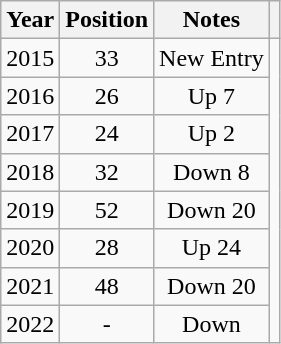<table class="wikitable plainrowheaders" style="text-align:center;">
<tr>
<th>Year</th>
<th>Position</th>
<th>Notes</th>
<th></th>
</tr>
<tr>
<td>2015</td>
<td>33</td>
<td>New Entry</td>
<td rowspan="8"></td>
</tr>
<tr>
<td>2016</td>
<td>26</td>
<td>Up 7</td>
</tr>
<tr>
<td>2017</td>
<td>24</td>
<td>Up 2</td>
</tr>
<tr>
<td>2018</td>
<td>32</td>
<td>Down 8</td>
</tr>
<tr>
<td>2019</td>
<td>52</td>
<td>Down 20</td>
</tr>
<tr>
<td>2020</td>
<td>28</td>
<td>Up 24</td>
</tr>
<tr>
<td>2021</td>
<td>48</td>
<td>Down 20</td>
</tr>
<tr>
<td>2022</td>
<td>-</td>
<td>Down</td>
</tr>
</table>
